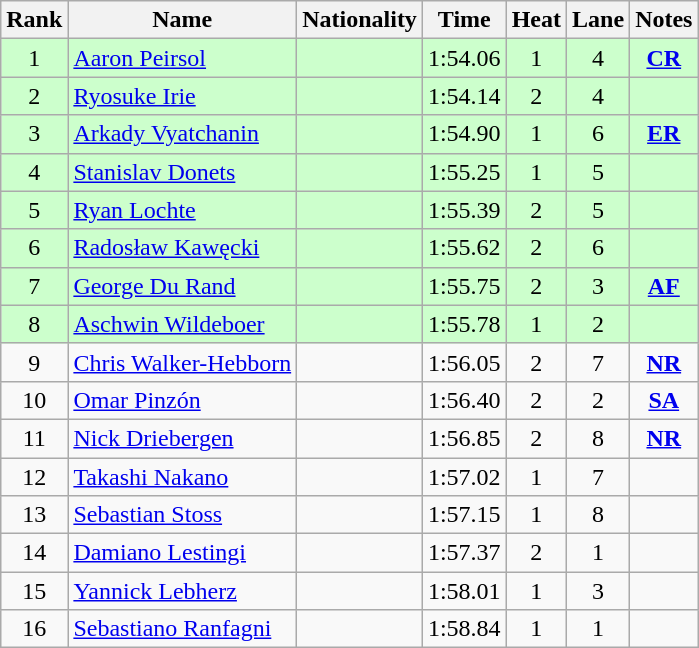<table class="wikitable sortable" style="text-align:center">
<tr>
<th>Rank</th>
<th>Name</th>
<th>Nationality</th>
<th>Time</th>
<th>Heat</th>
<th>Lane</th>
<th>Notes</th>
</tr>
<tr bgcolor=ccffcc>
<td>1</td>
<td align=left><a href='#'>Aaron Peirsol</a></td>
<td align=left></td>
<td>1:54.06</td>
<td>1</td>
<td>4</td>
<td><strong><a href='#'>CR</a></strong></td>
</tr>
<tr bgcolor=ccffcc>
<td>2</td>
<td align=left><a href='#'>Ryosuke Irie</a></td>
<td align=left></td>
<td>1:54.14</td>
<td>2</td>
<td>4</td>
<td></td>
</tr>
<tr bgcolor=ccffcc>
<td>3</td>
<td align=left><a href='#'>Arkady Vyatchanin</a></td>
<td align=left></td>
<td>1:54.90</td>
<td>1</td>
<td>6</td>
<td><strong><a href='#'>ER</a></strong></td>
</tr>
<tr bgcolor=ccffcc>
<td>4</td>
<td align=left><a href='#'>Stanislav Donets</a></td>
<td align=left></td>
<td>1:55.25</td>
<td>1</td>
<td>5</td>
<td></td>
</tr>
<tr bgcolor=ccffcc>
<td>5</td>
<td align=left><a href='#'>Ryan Lochte</a></td>
<td align=left></td>
<td>1:55.39</td>
<td>2</td>
<td>5</td>
<td></td>
</tr>
<tr bgcolor=ccffcc>
<td>6</td>
<td align=left><a href='#'>Radosław Kawęcki</a></td>
<td align=left></td>
<td>1:55.62</td>
<td>2</td>
<td>6</td>
<td></td>
</tr>
<tr bgcolor=ccffcc>
<td>7</td>
<td align=left><a href='#'>George Du Rand</a></td>
<td align=left></td>
<td>1:55.75</td>
<td>2</td>
<td>3</td>
<td><strong><a href='#'>AF</a></strong></td>
</tr>
<tr bgcolor=ccffcc>
<td>8</td>
<td align=left><a href='#'>Aschwin Wildeboer</a></td>
<td align=left></td>
<td>1:55.78</td>
<td>1</td>
<td>2</td>
<td></td>
</tr>
<tr>
<td>9</td>
<td align=left><a href='#'>Chris Walker-Hebborn</a></td>
<td align=left></td>
<td>1:56.05</td>
<td>2</td>
<td>7</td>
<td><strong><a href='#'>NR</a></strong></td>
</tr>
<tr>
<td>10</td>
<td align=left><a href='#'>Omar Pinzón</a></td>
<td align=left></td>
<td>1:56.40</td>
<td>2</td>
<td>2</td>
<td><strong><a href='#'>SA</a></strong></td>
</tr>
<tr>
<td>11</td>
<td align=left><a href='#'>Nick Driebergen</a></td>
<td align=left></td>
<td>1:56.85</td>
<td>2</td>
<td>8</td>
<td><strong><a href='#'>NR</a></strong></td>
</tr>
<tr>
<td>12</td>
<td align=left><a href='#'>Takashi Nakano</a></td>
<td align=left></td>
<td>1:57.02</td>
<td>1</td>
<td>7</td>
<td></td>
</tr>
<tr>
<td>13</td>
<td align=left><a href='#'>Sebastian Stoss</a></td>
<td align=left></td>
<td>1:57.15</td>
<td>1</td>
<td>8</td>
<td></td>
</tr>
<tr>
<td>14</td>
<td align=left><a href='#'>Damiano Lestingi</a></td>
<td align=left></td>
<td>1:57.37</td>
<td>2</td>
<td>1</td>
<td></td>
</tr>
<tr>
<td>15</td>
<td align=left><a href='#'>Yannick Lebherz</a></td>
<td align=left></td>
<td>1:58.01</td>
<td>1</td>
<td>3</td>
<td></td>
</tr>
<tr>
<td>16</td>
<td align=left><a href='#'>Sebastiano Ranfagni</a></td>
<td align=left></td>
<td>1:58.84</td>
<td>1</td>
<td>1</td>
<td></td>
</tr>
</table>
